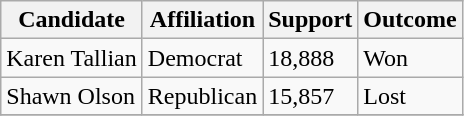<table class="wikitable">
<tr>
<th>Candidate</th>
<th>Affiliation</th>
<th>Support</th>
<th>Outcome</th>
</tr>
<tr>
<td>Karen Tallian</td>
<td>Democrat</td>
<td>18,888</td>
<td>Won</td>
</tr>
<tr>
<td>Shawn Olson</td>
<td>Republican</td>
<td>15,857</td>
<td>Lost</td>
</tr>
<tr>
</tr>
</table>
